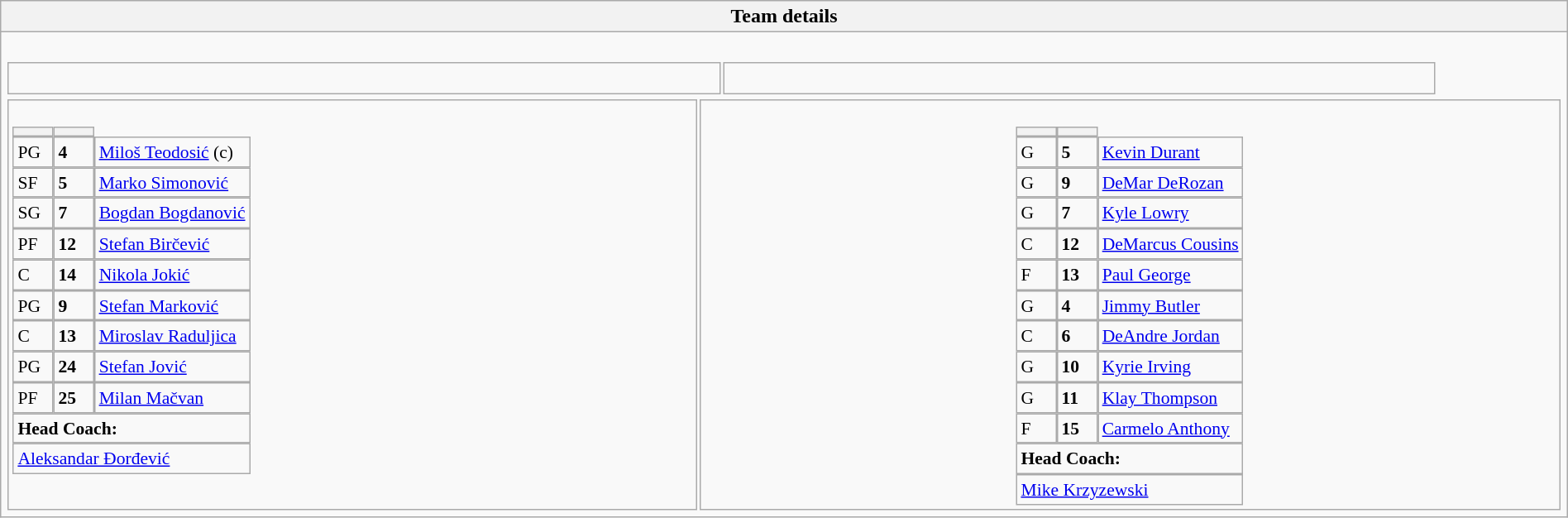<table style="width:100%" class="wikitable collapsible collapsed">
<tr>
<th>Team details</th>
</tr>
<tr>
<td><br><table width=92% |>
<tr>
<td><br></td>
<td><br></td>
</tr>
</table>
<table style="width:100%">
<tr>
<td style="vertical-align:top;width:40%"><br><table style="font-size:90%" cellspacing="0" cellpadding="0">
<tr>
<th width="25"></th>
<th width="25"></th>
</tr>
<tr>
<td>PG</td>
<td><strong>4</strong></td>
<td><a href='#'>Miloš Teodosić</a> (c)</td>
</tr>
<tr>
<td>SF</td>
<td><strong>5</strong></td>
<td><a href='#'>Marko Simonović</a></td>
</tr>
<tr>
<td>SG</td>
<td><strong>7</strong></td>
<td><a href='#'>Bogdan Bogdanović</a></td>
</tr>
<tr>
<td>PF</td>
<td><strong>12</strong></td>
<td><a href='#'>Stefan Birčević</a></td>
</tr>
<tr>
<td>C</td>
<td><strong>14</strong></td>
<td><a href='#'>Nikola Jokić</a><br></td>
</tr>
<tr>
<td>PG</td>
<td><strong>9</strong></td>
<td><a href='#'>Stefan Marković</a></td>
</tr>
<tr>
<td>C</td>
<td><strong>13</strong></td>
<td><a href='#'>Miroslav Raduljica</a></td>
</tr>
<tr>
<td>PG</td>
<td><strong>24</strong></td>
<td><a href='#'>Stefan Jović</a></td>
</tr>
<tr>
<td>PF</td>
<td><strong>25</strong></td>
<td><a href='#'>Milan Mačvan</a></td>
</tr>
<tr>
</tr>
<tr>
<td colspan=3><strong>Head Coach:</strong></td>
</tr>
<tr>
<td colspan=4> <a href='#'>Aleksandar Đorđević</a></td>
</tr>
</table>
</td>
<td valign="top" width="50%"><br><table cellspacing="0" cellpadding="0" style="font-size:90%;margin:auto">
<tr>
<th width="25"></th>
<th width="25"></th>
</tr>
<tr>
<td>G</td>
<td><strong>5</strong></td>
<td><a href='#'>Kevin Durant</a></td>
</tr>
<tr>
<td>G</td>
<td><strong>9</strong></td>
<td><a href='#'>DeMar DeRozan</a></td>
</tr>
<tr>
<td>G</td>
<td><strong>7</strong></td>
<td><a href='#'>Kyle Lowry</a></td>
</tr>
<tr>
<td>C</td>
<td><strong>12</strong></td>
<td><a href='#'>DeMarcus Cousins</a></td>
</tr>
<tr>
<td>F</td>
<td><strong>13</strong></td>
<td><a href='#'>Paul George</a><br></td>
</tr>
<tr>
<td>G</td>
<td><strong>4</strong></td>
<td><a href='#'>Jimmy Butler</a></td>
</tr>
<tr>
<td>C</td>
<td><strong>6</strong></td>
<td><a href='#'>DeAndre Jordan</a></td>
</tr>
<tr>
<td>G</td>
<td><strong>10</strong></td>
<td><a href='#'>Kyrie Irving</a></td>
</tr>
<tr>
<td>G</td>
<td><strong>11</strong></td>
<td><a href='#'>Klay Thompson</a></td>
</tr>
<tr>
<td>F</td>
<td><strong>15</strong></td>
<td><a href='#'>Carmelo Anthony</a></td>
</tr>
<tr>
</tr>
<tr>
<td colspan=3><strong>Head Coach:</strong></td>
</tr>
<tr>
<td colspan=4> <a href='#'>Mike Krzyzewski</a></td>
</tr>
</table>
</td>
</tr>
</table>
</td>
</tr>
</table>
